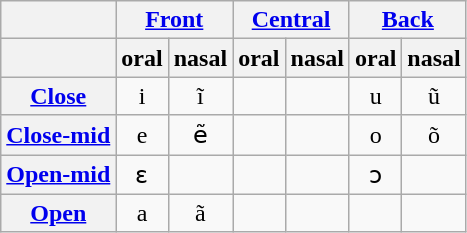<table class="wikitable IPA" style="text-align:center;">
<tr>
<th></th>
<th colspan="2"><a href='#'>Front</a></th>
<th colspan="2"><a href='#'>Central</a></th>
<th colspan="2"><a href='#'>Back</a></th>
</tr>
<tr>
<th></th>
<th>oral</th>
<th>nasal</th>
<th>oral</th>
<th>nasal</th>
<th>oral</th>
<th>nasal</th>
</tr>
<tr>
<th><a href='#'>Close</a></th>
<td>i</td>
<td>ĩ</td>
<td></td>
<td></td>
<td>u</td>
<td>ũ</td>
</tr>
<tr>
<th><a href='#'>Close-mid</a></th>
<td>e</td>
<td>ẽ</td>
<td></td>
<td></td>
<td>o</td>
<td>õ</td>
</tr>
<tr>
<th><a href='#'>Open-mid</a></th>
<td>ɛ</td>
<td></td>
<td></td>
<td></td>
<td>ɔ</td>
<td></td>
</tr>
<tr>
<th><a href='#'>Open</a></th>
<td>a</td>
<td>ã</td>
<td></td>
<td></td>
<td></td>
<td></td>
</tr>
</table>
